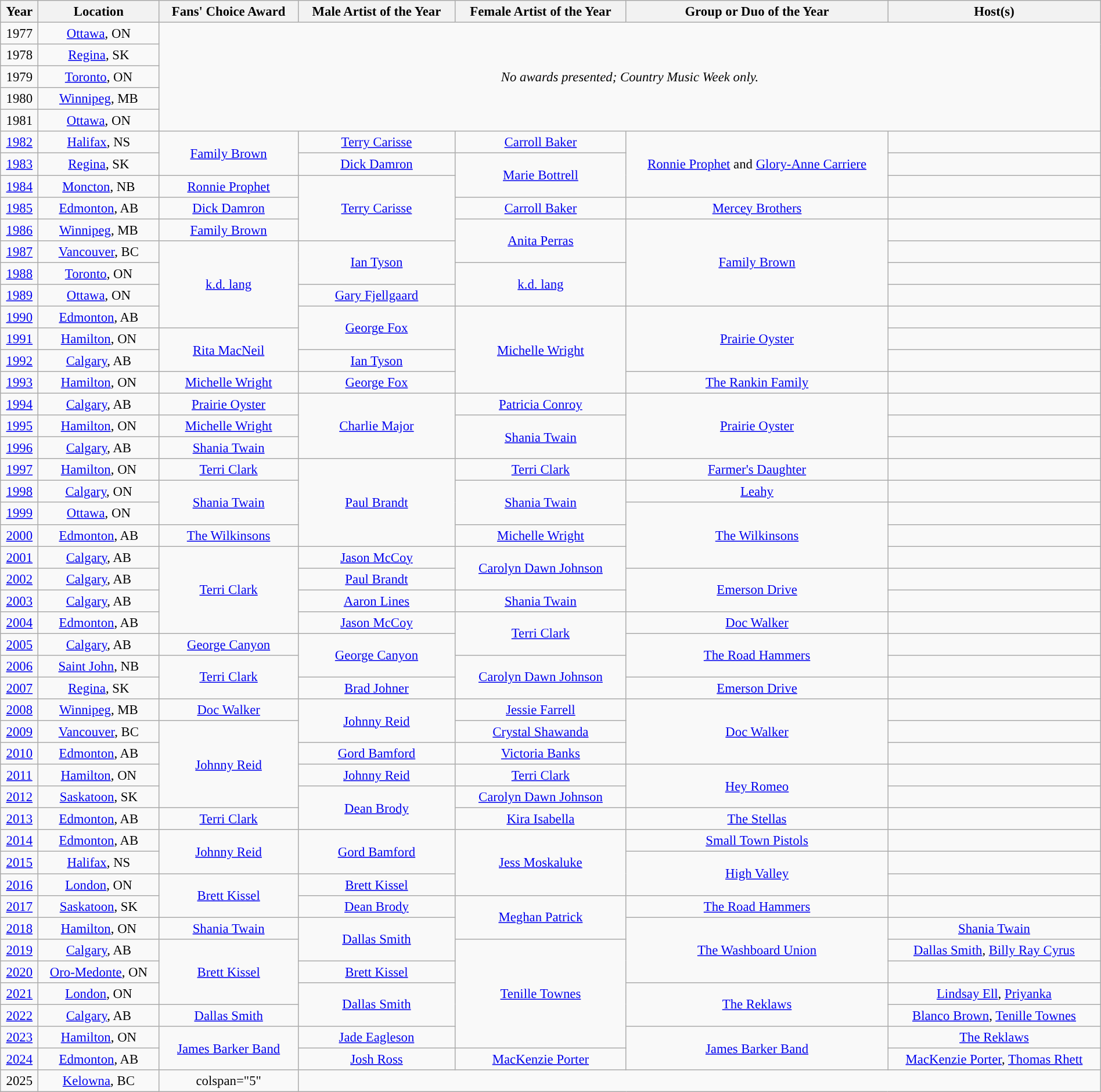<table class="wikitable" style="text-align: center; font-size:95%;" width=100%>
<tr>
<th>Year</th>
<th>Location</th>
<th>Fans' Choice Award</th>
<th>Male Artist of the Year</th>
<th>Female Artist of the Year</th>
<th>Group or Duo of the Year</th>
<th>Host(s)</th>
</tr>
<tr>
<td>1977</td>
<td><a href='#'>Ottawa</a>, ON</td>
<td rowspan=5 colspan=6 align=center><em>No awards presented; Country Music Week only.</em></td>
</tr>
<tr>
<td>1978</td>
<td><a href='#'>Regina</a>, SK</td>
</tr>
<tr>
<td>1979</td>
<td><a href='#'>Toronto</a>, ON</td>
</tr>
<tr>
<td>1980</td>
<td><a href='#'>Winnipeg</a>, MB</td>
</tr>
<tr>
<td>1981</td>
<td><a href='#'>Ottawa</a>, ON</td>
</tr>
<tr>
<td><a href='#'>1982</a></td>
<td><a href='#'>Halifax</a>, NS</td>
<td rowspan=2><a href='#'>Family Brown</a></td>
<td><a href='#'>Terry Carisse</a></td>
<td><a href='#'>Carroll Baker</a></td>
<td rowspan=3><a href='#'>Ronnie Prophet</a> and <a href='#'>Glory-Anne Carriere</a></td>
<td></td>
</tr>
<tr>
<td><a href='#'>1983</a></td>
<td><a href='#'>Regina</a>, SK</td>
<td><a href='#'>Dick Damron</a></td>
<td rowspan=2><a href='#'>Marie Bottrell</a></td>
<td></td>
</tr>
<tr>
<td><a href='#'>1984</a></td>
<td><a href='#'>Moncton</a>, NB</td>
<td><a href='#'>Ronnie Prophet</a></td>
<td rowspan=3><a href='#'>Terry Carisse</a></td>
<td></td>
</tr>
<tr>
<td><a href='#'>1985</a></td>
<td><a href='#'>Edmonton</a>, AB</td>
<td><a href='#'>Dick Damron</a></td>
<td><a href='#'>Carroll Baker</a></td>
<td><a href='#'>Mercey Brothers</a></td>
<td></td>
</tr>
<tr>
<td><a href='#'>1986</a></td>
<td><a href='#'>Winnipeg</a>, MB</td>
<td><a href='#'>Family Brown</a></td>
<td rowspan=2><a href='#'>Anita Perras</a></td>
<td rowspan=4><a href='#'>Family Brown</a></td>
<td></td>
</tr>
<tr>
<td><a href='#'>1987</a></td>
<td><a href='#'>Vancouver</a>, BC</td>
<td rowspan=4><a href='#'>k.d. lang</a></td>
<td rowspan=2><a href='#'>Ian Tyson</a></td>
<td></td>
</tr>
<tr>
<td><a href='#'>1988</a></td>
<td><a href='#'>Toronto</a>, ON</td>
<td rowspan=2><a href='#'>k.d. lang</a></td>
<td></td>
</tr>
<tr>
<td><a href='#'>1989</a></td>
<td><a href='#'>Ottawa</a>, ON</td>
<td><a href='#'>Gary Fjellgaard</a></td>
<td></td>
</tr>
<tr>
<td><a href='#'>1990</a></td>
<td><a href='#'>Edmonton</a>, AB</td>
<td rowspan=2><a href='#'>George Fox</a></td>
<td rowspan=4><a href='#'>Michelle Wright</a></td>
<td rowspan=3><a href='#'>Prairie Oyster</a></td>
<td></td>
</tr>
<tr>
<td><a href='#'>1991</a></td>
<td><a href='#'>Hamilton</a>, ON</td>
<td rowspan=2><a href='#'>Rita MacNeil</a></td>
<td></td>
</tr>
<tr>
<td><a href='#'>1992</a></td>
<td><a href='#'>Calgary</a>, AB</td>
<td><a href='#'>Ian Tyson</a></td>
<td></td>
</tr>
<tr>
<td><a href='#'>1993</a></td>
<td><a href='#'>Hamilton</a>, ON</td>
<td><a href='#'>Michelle Wright</a></td>
<td><a href='#'>George Fox</a></td>
<td><a href='#'>The Rankin Family</a></td>
<td></td>
</tr>
<tr>
<td><a href='#'>1994</a></td>
<td><a href='#'>Calgary</a>, AB</td>
<td><a href='#'>Prairie Oyster</a></td>
<td rowspan=3><a href='#'>Charlie Major</a></td>
<td><a href='#'>Patricia Conroy</a></td>
<td rowspan=3><a href='#'>Prairie Oyster</a></td>
<td></td>
</tr>
<tr>
<td><a href='#'>1995</a></td>
<td><a href='#'>Hamilton</a>, ON</td>
<td><a href='#'>Michelle Wright</a></td>
<td rowspan=2><a href='#'>Shania Twain</a></td>
<td></td>
</tr>
<tr>
<td><a href='#'>1996</a></td>
<td><a href='#'>Calgary</a>, AB</td>
<td><a href='#'>Shania Twain</a></td>
<td></td>
</tr>
<tr>
<td><a href='#'>1997</a></td>
<td><a href='#'>Hamilton</a>, ON</td>
<td><a href='#'>Terri Clark</a></td>
<td rowspan=4><a href='#'>Paul Brandt</a></td>
<td><a href='#'>Terri Clark</a></td>
<td><a href='#'>Farmer's Daughter</a></td>
<td></td>
</tr>
<tr>
<td><a href='#'>1998</a></td>
<td><a href='#'>Calgary</a>, ON</td>
<td rowspan=2><a href='#'>Shania Twain</a></td>
<td rowspan=2><a href='#'>Shania Twain</a></td>
<td><a href='#'>Leahy</a></td>
<td></td>
</tr>
<tr>
<td><a href='#'>1999</a></td>
<td><a href='#'>Ottawa</a>, ON</td>
<td rowspan=3><a href='#'>The Wilkinsons</a></td>
<td></td>
</tr>
<tr>
<td><a href='#'>2000</a></td>
<td><a href='#'>Edmonton</a>, AB</td>
<td><a href='#'>The Wilkinsons</a></td>
<td><a href='#'>Michelle Wright</a></td>
<td></td>
</tr>
<tr>
<td><a href='#'>2001</a></td>
<td><a href='#'>Calgary</a>, AB</td>
<td rowspan=4><a href='#'>Terri Clark</a></td>
<td><a href='#'>Jason McCoy</a></td>
<td rowspan=2><a href='#'>Carolyn Dawn Johnson</a></td>
<td></td>
</tr>
<tr>
<td><a href='#'>2002</a></td>
<td><a href='#'>Calgary</a>, AB</td>
<td><a href='#'>Paul Brandt</a></td>
<td rowspan=2><a href='#'>Emerson Drive</a></td>
<td></td>
</tr>
<tr>
<td><a href='#'>2003</a></td>
<td><a href='#'>Calgary</a>, AB</td>
<td><a href='#'>Aaron Lines</a></td>
<td><a href='#'>Shania Twain</a></td>
<td></td>
</tr>
<tr>
<td><a href='#'>2004</a></td>
<td><a href='#'>Edmonton</a>, AB</td>
<td><a href='#'>Jason McCoy</a></td>
<td rowspan=2><a href='#'>Terri Clark</a></td>
<td><a href='#'>Doc Walker</a></td>
<td></td>
</tr>
<tr>
<td><a href='#'>2005</a></td>
<td><a href='#'>Calgary</a>, AB</td>
<td><a href='#'>George Canyon</a></td>
<td rowspan=2><a href='#'>George Canyon</a></td>
<td rowspan=2><a href='#'>The Road Hammers</a></td>
<td></td>
</tr>
<tr>
<td><a href='#'>2006</a></td>
<td><a href='#'>Saint John</a>, NB</td>
<td rowspan=2><a href='#'>Terri Clark</a></td>
<td rowspan=2><a href='#'>Carolyn Dawn Johnson</a></td>
<td></td>
</tr>
<tr>
<td><a href='#'>2007</a></td>
<td><a href='#'>Regina</a>, SK</td>
<td><a href='#'>Brad Johner</a></td>
<td><a href='#'>Emerson Drive</a></td>
<td></td>
</tr>
<tr>
<td><a href='#'>2008</a></td>
<td><a href='#'>Winnipeg</a>, MB</td>
<td><a href='#'>Doc Walker</a></td>
<td rowspan=2><a href='#'>Johnny Reid</a></td>
<td><a href='#'>Jessie Farrell</a></td>
<td rowspan=3><a href='#'>Doc Walker</a></td>
<td></td>
</tr>
<tr>
<td><a href='#'>2009</a></td>
<td><a href='#'>Vancouver</a>, BC</td>
<td rowspan=4><a href='#'>Johnny Reid</a></td>
<td><a href='#'>Crystal Shawanda</a></td>
<td></td>
</tr>
<tr>
<td><a href='#'>2010</a></td>
<td><a href='#'>Edmonton</a>, AB</td>
<td><a href='#'>Gord Bamford</a></td>
<td><a href='#'>Victoria Banks</a></td>
<td></td>
</tr>
<tr>
<td><a href='#'>2011</a></td>
<td><a href='#'>Hamilton</a>, ON</td>
<td><a href='#'>Johnny Reid</a></td>
<td><a href='#'>Terri Clark</a></td>
<td rowspan=2><a href='#'>Hey Romeo</a></td>
<td></td>
</tr>
<tr>
<td><a href='#'>2012</a></td>
<td><a href='#'>Saskatoon</a>, SK</td>
<td rowspan=2><a href='#'>Dean Brody</a></td>
<td><a href='#'>Carolyn Dawn Johnson</a></td>
<td></td>
</tr>
<tr>
<td><a href='#'>2013</a></td>
<td><a href='#'>Edmonton</a>, AB</td>
<td><a href='#'>Terri Clark</a></td>
<td><a href='#'>Kira Isabella</a></td>
<td><a href='#'>The Stellas</a></td>
<td></td>
</tr>
<tr>
<td><a href='#'>2014</a></td>
<td><a href='#'>Edmonton</a>, AB</td>
<td rowspan=2><a href='#'>Johnny Reid</a></td>
<td rowspan=2><a href='#'>Gord Bamford</a></td>
<td rowspan=3><a href='#'>Jess Moskaluke</a></td>
<td><a href='#'>Small Town Pistols</a></td>
<td></td>
</tr>
<tr>
<td><a href='#'>2015</a></td>
<td><a href='#'>Halifax</a>, NS</td>
<td rowspan=2><a href='#'>High Valley</a></td>
<td></td>
</tr>
<tr>
<td><a href='#'>2016</a></td>
<td><a href='#'>London</a>, ON</td>
<td rowspan=2><a href='#'>Brett Kissel</a></td>
<td><a href='#'>Brett Kissel</a></td>
<td></td>
</tr>
<tr>
<td><a href='#'>2017</a></td>
<td><a href='#'>Saskatoon</a>, SK</td>
<td><a href='#'>Dean Brody</a></td>
<td rowspan=2><a href='#'>Meghan Patrick</a></td>
<td><a href='#'>The Road Hammers</a></td>
<td></td>
</tr>
<tr>
<td><a href='#'>2018</a></td>
<td><a href='#'>Hamilton</a>, ON</td>
<td><a href='#'>Shania Twain</a></td>
<td rowspan=2><a href='#'>Dallas Smith</a></td>
<td rowspan=3><a href='#'>The Washboard Union</a></td>
<td><a href='#'>Shania Twain</a></td>
</tr>
<tr>
<td><a href='#'>2019</a></td>
<td><a href='#'>Calgary</a>, AB</td>
<td rowspan=3><a href='#'>Brett Kissel</a></td>
<td rowspan=5><a href='#'>Tenille Townes</a></td>
<td><a href='#'>Dallas Smith</a>, <a href='#'>Billy Ray Cyrus</a></td>
</tr>
<tr>
<td><a href='#'>2020</a></td>
<td><a href='#'>Oro-Medonte</a>, ON</td>
<td><a href='#'>Brett Kissel</a></td>
<td></td>
</tr>
<tr>
<td><a href='#'>2021</a></td>
<td><a href='#'>London</a>, ON</td>
<td rowspan="2"><a href='#'>Dallas Smith</a></td>
<td rowspan=2><a href='#'>The Reklaws</a></td>
<td><a href='#'>Lindsay Ell</a>, <a href='#'>Priyanka</a></td>
</tr>
<tr>
<td><a href='#'>2022</a></td>
<td><a href='#'>Calgary</a>, AB</td>
<td><a href='#'>Dallas Smith</a></td>
<td><a href='#'>Blanco Brown</a>, <a href='#'>Tenille Townes</a></td>
</tr>
<tr>
<td><a href='#'>2023</a></td>
<td><a href='#'>Hamilton</a>, ON</td>
<td rowspan="2"><a href='#'>James Barker Band</a></td>
<td><a href='#'>Jade Eagleson</a></td>
<td rowspan="2"><a href='#'>James Barker Band</a></td>
<td><a href='#'>The Reklaws</a></td>
</tr>
<tr>
<td><a href='#'>2024</a></td>
<td><a href='#'>Edmonton</a>, AB</td>
<td><a href='#'>Josh Ross</a></td>
<td><a href='#'>MacKenzie Porter</a></td>
<td><a href='#'>MacKenzie Porter</a>, <a href='#'>Thomas Rhett</a></td>
</tr>
<tr>
<td>2025</td>
<td><a href='#'>Kelowna</a>, BC</td>
<td>colspan="5" </td>
</tr>
</table>
